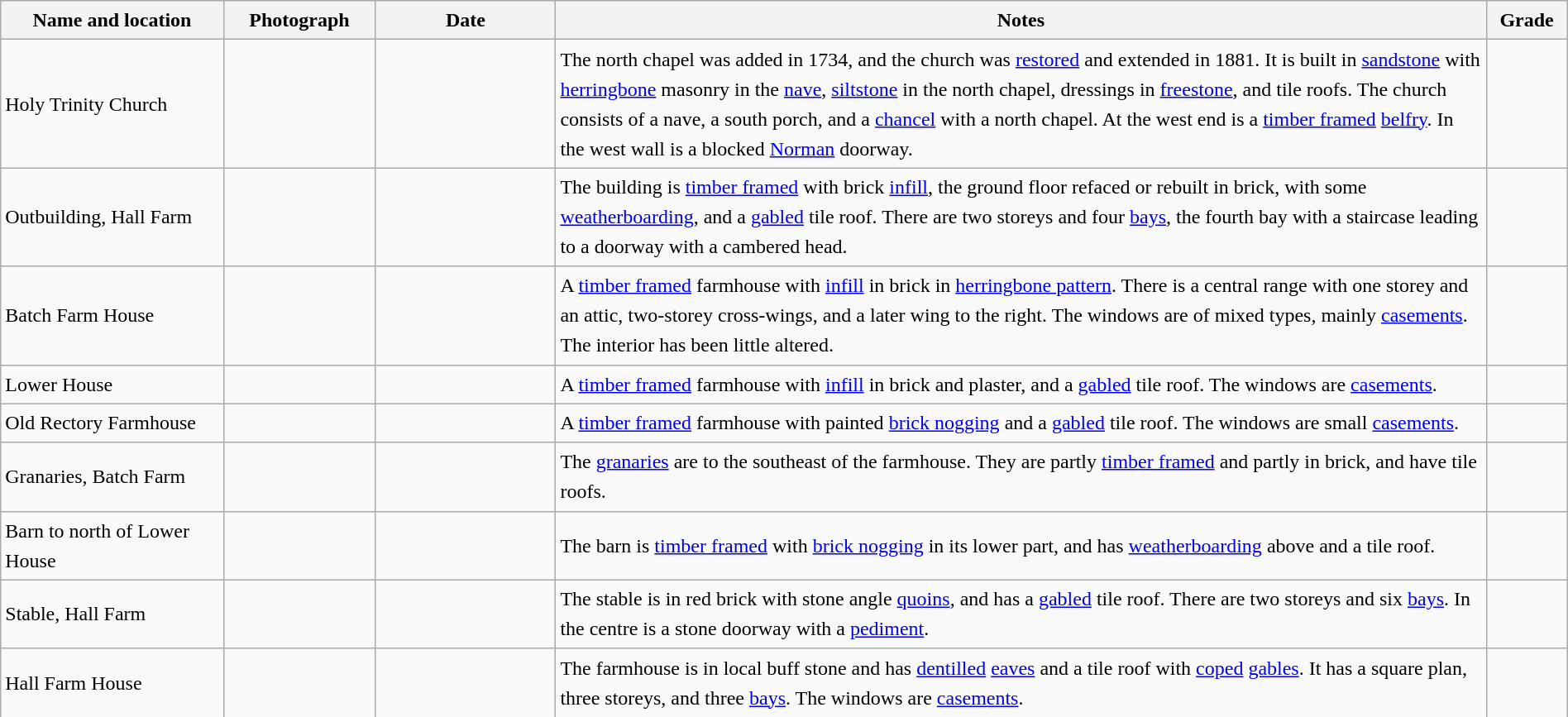<table class="wikitable sortable plainrowheaders" style="width:100%; border:0; text-align:left; line-height:150%;">
<tr>
<th scope="col"  style="width:150px">Name and location</th>
<th scope="col"  style="width:100px" class="unsortable">Photograph</th>
<th scope="col"  style="width:120px">Date</th>
<th scope="col"  style="width:650px" class="unsortable">Notes</th>
<th scope="col"  style="width:50px">Grade</th>
</tr>
<tr>
<td>Holy Trinity Church<br><small></small></td>
<td></td>
<td align="center"></td>
<td>The north chapel was added in 1734, and the church was <a href='#'>restored</a> and extended in 1881.  It is built in <a href='#'>sandstone</a> with <a href='#'>herringbone</a> masonry in the <a href='#'>nave</a>, <a href='#'>siltstone</a> in the north chapel, dressings in <a href='#'>freestone</a>, and tile roofs.  The church consists of a nave, a south porch, and a <a href='#'>chancel</a> with a north chapel. At the west end is a <a href='#'>timber framed</a> <a href='#'>belfry</a>.  In the west wall is a blocked <a href='#'>Norman</a> doorway.</td>
<td align="center" ></td>
</tr>
<tr>
<td>Outbuilding, Hall Farm<br><small></small></td>
<td></td>
<td align="center"></td>
<td>The building is <a href='#'>timber framed</a> with brick <a href='#'>infill</a>, the ground floor refaced or rebuilt in brick, with some <a href='#'>weatherboarding</a>, and a <a href='#'>gabled</a> tile roof.  There are two storeys and four <a href='#'>bays</a>, the fourth bay with a staircase leading to a doorway with a cambered head.</td>
<td align="center" ></td>
</tr>
<tr>
<td>Batch Farm House<br><small></small></td>
<td></td>
<td align="center"></td>
<td>A <a href='#'>timber framed</a> farmhouse with <a href='#'>infill</a> in brick in <a href='#'>herringbone pattern</a>.  There is a central range with one storey and an attic, two-storey cross-wings, and a later wing to the right.  The windows are of mixed types, mainly <a href='#'>casements</a>.  The interior has been little altered.</td>
<td align="center" ></td>
</tr>
<tr>
<td>Lower House<br><small></small></td>
<td></td>
<td align="center"></td>
<td>A <a href='#'>timber framed</a> farmhouse with <a href='#'>infill</a> in brick and plaster, and a <a href='#'>gabled</a> tile roof.  The windows are <a href='#'>casements</a>.</td>
<td align="center" ></td>
</tr>
<tr>
<td>Old Rectory Farmhouse<br><small></small></td>
<td></td>
<td align="center"></td>
<td>A <a href='#'>timber framed</a> farmhouse with painted <a href='#'>brick nogging</a> and a <a href='#'>gabled</a> tile roof.  The windows are small <a href='#'>casements</a>.</td>
<td align="center" ></td>
</tr>
<tr>
<td>Granaries, Batch Farm<br><small></small></td>
<td></td>
<td align="center"></td>
<td>The <a href='#'>granaries</a> are to the southeast of the farmhouse.  They are partly <a href='#'>timber framed</a> and partly in brick, and have tile roofs.</td>
<td align="center" ></td>
</tr>
<tr>
<td>Barn to north of Lower House<br><small></small></td>
<td></td>
<td align="center"></td>
<td>The barn is <a href='#'>timber framed</a> with <a href='#'>brick nogging</a> in its lower part, and has <a href='#'>weatherboarding</a> above and a tile roof.</td>
<td align="center" ></td>
</tr>
<tr>
<td>Stable, Hall Farm<br><small></small></td>
<td></td>
<td align="center"></td>
<td>The stable is in red brick with stone angle <a href='#'>quoins</a>, and has a <a href='#'>gabled</a> tile roof.  There are two storeys and six <a href='#'>bays</a>.  In the centre is a stone doorway with a <a href='#'>pediment</a>.</td>
<td align="center" ></td>
</tr>
<tr>
<td>Hall Farm House<br><small></small></td>
<td></td>
<td align="center"></td>
<td>The farmhouse is in local buff stone and has <a href='#'>dentilled</a> <a href='#'>eaves</a> and a tile roof with <a href='#'>coped</a> <a href='#'>gables</a>.  It has a square plan, three storeys, and three <a href='#'>bays</a>.  The windows are <a href='#'>casements</a>.</td>
<td align="center" ></td>
</tr>
<tr>
</tr>
</table>
